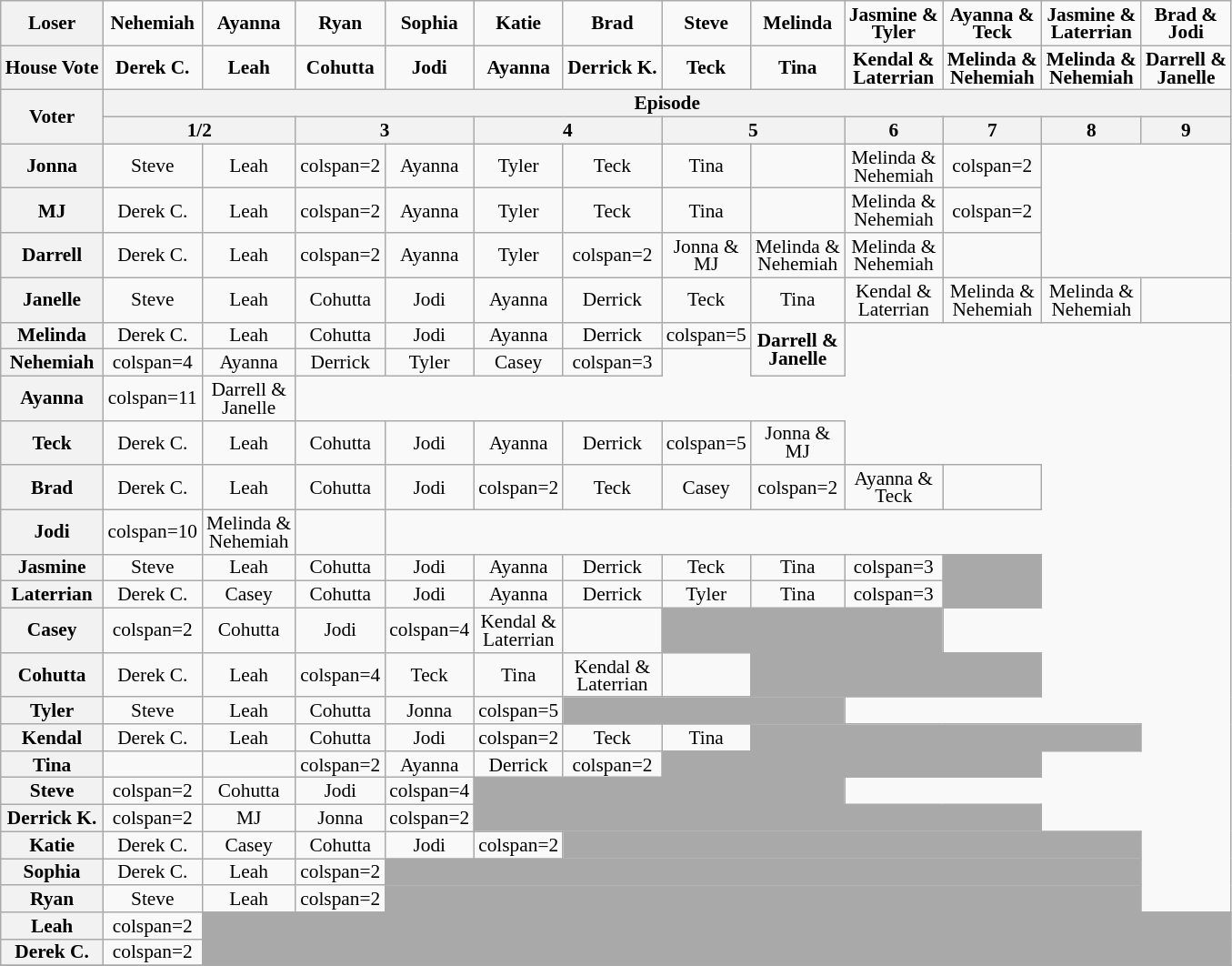<table class="wikitable" style="text-align:center; font-size:89%; line-height:13px; white-space:nowrap;">
<tr>
<th>Loser</th>
<td><strong>Nehemiah</strong><br></td>
<td><strong>Ayanna</strong><br></td>
<td><strong>Ryan</strong><br></td>
<td><strong>Sophia</strong><br></td>
<td><strong>Katie</strong><br></td>
<td><strong>Brad</strong><br></td>
<td><strong>Steve</strong><br></td>
<td><strong>Melinda</strong><br></td>
<td><strong>Jasmine &<br>Tyler</strong><br></td>
<td><strong>Ayanna &<br>Teck</strong><br></td>
<td><strong>Jasmine &<br>Laterrian</strong><br></td>
<td><strong>Brad &<br>Jodi</strong><br></td>
</tr>
<tr>
<th>House Vote</th>
<td><strong>Derek C.</strong><br></td>
<td><strong>Leah</strong><br></td>
<td><strong>Cohutta</strong><br></td>
<td><strong>Jodi</strong><br></td>
<td><strong>Ayanna</strong><br></td>
<td><strong>Derrick K.</strong><br></td>
<td><strong>Teck</strong><br></td>
<td><strong>Tina</strong><br></td>
<td><strong>Kendal &<br>Laterrian</strong><br></td>
<td><strong>Melinda &<br>Nehemiah</strong><br></td>
<td><strong>Melinda &<br>Nehemiah</strong><br></td>
<td><strong>Darrell &<br>Janelle</strong><br></td>
</tr>
<tr>
<th rowspan=2>Voter</th>
<th colspan=12>Episode</th>
</tr>
<tr>
<th colspan=2>1/2</th>
<th colspan=2>3</th>
<th colspan=2>4</th>
<th colspan=2>5</th>
<th>6</th>
<th>7</th>
<th>8</th>
<th>9</th>
</tr>
<tr>
<th>Jonna</th>
<td>Steve</td>
<td>Leah</td>
<td>colspan=2 </td>
<td>Ayanna</td>
<td>Tyler</td>
<td>Teck</td>
<td>Tina</td>
<td></td>
<td>Melinda &<br>Nehemiah</td>
<td>colspan=2 </td>
</tr>
<tr>
<th>MJ</th>
<td>Derek C.</td>
<td>Leah</td>
<td>colspan=2 </td>
<td>Ayanna</td>
<td>Tyler</td>
<td>Teck</td>
<td>Tina</td>
<td></td>
<td>Melinda &<br>Nehemiah</td>
<td>colspan=2 </td>
</tr>
<tr>
<th>Darrell</th>
<td>Derek C.</td>
<td>Leah</td>
<td>colspan=2 </td>
<td>Ayanna</td>
<td>Tyler</td>
<td>colspan=2 </td>
<td>Jonna &<br>MJ</td>
<td>Melinda &<br>Nehemiah</td>
<td>Melinda &<br>Nehemiah</td>
<td></td>
</tr>
<tr>
<th>Janelle</th>
<td>Steve</td>
<td>Leah</td>
<td>Cohutta</td>
<td>Jodi</td>
<td>Ayanna</td>
<td>Derrick</td>
<td>Teck</td>
<td>Tina</td>
<td>Kendal &<br>Laterrian</td>
<td>Melinda &<br>Nehemiah</td>
<td>Melinda &<br>Nehemiah</td>
<td></td>
</tr>
<tr>
<th>Melinda</th>
<td>Derek C.</td>
<td>Leah</td>
<td>Cohutta</td>
<td>Jodi</td>
<td>Ayanna</td>
<td>Derrick</td>
<td>colspan=5 </td>
<td rowspan=2><strong>Darrell &<br>Janelle</strong></td>
</tr>
<tr>
<th>Nehemiah</th>
<td>colspan=4 </td>
<td>Ayanna</td>
<td>Derrick</td>
<td>Tyler</td>
<td>Casey</td>
<td>colspan=3 </td>
</tr>
<tr>
<th>Ayanna</th>
<td>colspan=11 </td>
<td>Darrell &<br>Janelle</td>
</tr>
<tr>
<th>Teck</th>
<td>Derek C.</td>
<td>Leah</td>
<td>Cohutta</td>
<td>Jodi</td>
<td>Ayanna</td>
<td>Derrick</td>
<td>colspan=5 </td>
<td>Jonna &<br>MJ</td>
</tr>
<tr>
<th>Brad</th>
<td>Derek C.</td>
<td>Leah</td>
<td>Cohutta</td>
<td>Jodi</td>
<td>colspan=2 </td>
<td>Teck</td>
<td>Casey</td>
<td>colspan=2 </td>
<td>Ayanna &<br>Teck</td>
<td></td>
</tr>
<tr>
<th>Jodi</th>
<td>colspan=10 </td>
<td>Melinda &<br>Nehemiah</td>
<td></td>
</tr>
<tr>
<th>Jasmine</th>
<td>Steve</td>
<td>Leah</td>
<td>Cohutta</td>
<td>Jodi</td>
<td>Ayanna</td>
<td>Derrick</td>
<td>Teck</td>
<td>Tina</td>
<td>colspan=3 </td>
<td bgcolor="darkgray"></td>
</tr>
<tr>
<th>Laterrian</th>
<td>Derek C.</td>
<td>Casey</td>
<td>Cohutta</td>
<td>Jodi</td>
<td>Ayanna</td>
<td>Derrick</td>
<td>Tyler</td>
<td>Tina</td>
<td>colspan=3 </td>
<td bgcolor="darkgray"></td>
</tr>
<tr>
<th>Casey</th>
<td>colspan=2 </td>
<td>Cohutta</td>
<td>Jodi</td>
<td>colspan=4 </td>
<td>Kendal &<br>Laterrian</td>
<td></td>
<td bgcolor="darkgray" colspan=3></td>
</tr>
<tr>
<th>Cohutta</th>
<td>Derek C.</td>
<td>Leah</td>
<td>colspan=4 </td>
<td>Teck</td>
<td>Tina</td>
<td>Kendal &<br>Laterrian</td>
<td></td>
<td bgcolor="darkgray" colspan=3></td>
</tr>
<tr>
<th>Tyler</th>
<td>Steve</td>
<td>Leah</td>
<td>Cohutta</td>
<td>Jonna</td>
<td>colspan=5 </td>
<td bgcolor="darkgray" colspan=3></td>
</tr>
<tr>
<th>Kendal</th>
<td>Derek C.</td>
<td>Leah</td>
<td>Cohutta</td>
<td>Jodi</td>
<td>colspan=2 </td>
<td>Teck</td>
<td>Tina</td>
<td bgcolor="darkgray" colspan=4></td>
</tr>
<tr>
<th>Tina</th>
<td></td>
<td></td>
<td>colspan=2 </td>
<td>Ayanna</td>
<td>Derrick</td>
<td>colspan=2 </td>
<td bgcolor="darkgray" colspan=4></td>
</tr>
<tr>
<th>Steve</th>
<td>colspan=2 </td>
<td>Cohutta</td>
<td>Jodi</td>
<td>colspan=4 </td>
<td bgcolor="darkgray" colspan=4></td>
</tr>
<tr>
<th>Derrick K.</th>
<td>colspan=2 </td>
<td>MJ</td>
<td>Jonna</td>
<td>colspan=2 </td>
<td bgcolor="darkgray" colspan=6></td>
</tr>
<tr>
<th>Katie</th>
<td>Derek C.</td>
<td>Casey</td>
<td>Cohutta</td>
<td>Jodi</td>
<td>colspan=2 </td>
<td bgcolor="darkgray" colspan=6></td>
</tr>
<tr>
<th>Sophia</th>
<td>Derek C.</td>
<td>Leah</td>
<td>colspan=2 </td>
<td bgcolor="darkgray" colspan=8></td>
</tr>
<tr>
<th>Ryan</th>
<td>Steve</td>
<td>Leah</td>
<td>colspan=2 </td>
<td bgcolor="darkgray" colspan=8></td>
</tr>
<tr>
<th>Leah</th>
<td>colspan=2 </td>
<td bgcolor="darkgray" colspan=11></td>
</tr>
<tr>
<th>Derek C.</th>
<td>colspan=2 </td>
<td bgcolor="darkgray" colspan=11></td>
</tr>
<tr>
</tr>
</table>
